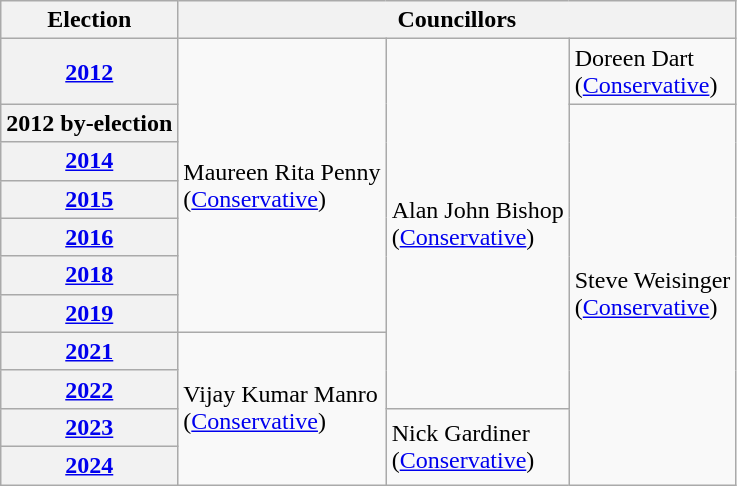<table class="wikitable">
<tr>
<th>Election</th>
<th colspan="3">Councillors</th>
</tr>
<tr>
<th><a href='#'>2012</a></th>
<td rowspan="7">Maureen Rita Penny<br>(<a href='#'>Conservative</a>)</td>
<td rowspan="9">Alan John Bishop<br>(<a href='#'>Conservative</a>)</td>
<td>Doreen Dart<br>(<a href='#'>Conservative</a>)</td>
</tr>
<tr>
<th>2012 by-election</th>
<td rowspan="10">Steve Weisinger<br>(<a href='#'>Conservative</a>)</td>
</tr>
<tr>
<th><a href='#'>2014</a></th>
</tr>
<tr>
<th><a href='#'>2015</a></th>
</tr>
<tr>
<th><a href='#'>2016</a></th>
</tr>
<tr>
<th><a href='#'>2018</a></th>
</tr>
<tr>
<th><a href='#'>2019</a></th>
</tr>
<tr>
<th><a href='#'>2021</a></th>
<td rowspan="4">Vijay Kumar Manro<br>(<a href='#'>Conservative</a>)</td>
</tr>
<tr>
<th><a href='#'>2022</a></th>
</tr>
<tr>
<th><a href='#'>2023</a></th>
<td rowspan="2">Nick Gardiner<br>(<a href='#'>Conservative</a>)</td>
</tr>
<tr>
<th><a href='#'>2024</a></th>
</tr>
</table>
